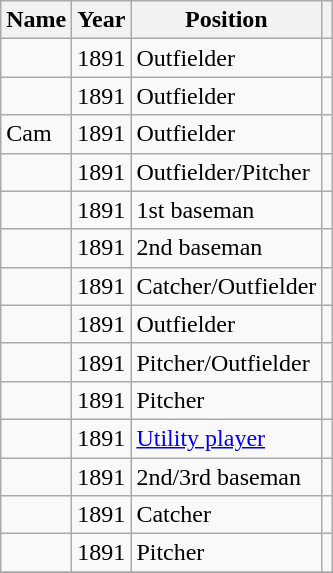<table class="wikitable sortable">
<tr>
<th scope="col">Name</th>
<th class="unsortable" scope="col">Year</th>
<th scope="col">Position</th>
<th class="unsortable" scope="col"></th>
</tr>
<tr>
<td></td>
<td>1891</td>
<td>Outfielder</td>
<td></td>
</tr>
<tr>
<td></td>
<td>1891</td>
<td>Outfielder</td>
<td></td>
</tr>
<tr>
<td>Cam</td>
<td>1891</td>
<td>Outfielder</td>
<td></td>
</tr>
<tr>
<td></td>
<td>1891</td>
<td>Outfielder/Pitcher</td>
<td></td>
</tr>
<tr>
<td></td>
<td>1891</td>
<td>1st baseman</td>
<td></td>
</tr>
<tr>
<td></td>
<td>1891</td>
<td>2nd baseman</td>
<td></td>
</tr>
<tr>
<td></td>
<td>1891</td>
<td>Catcher/Outfielder</td>
<td></td>
</tr>
<tr>
<td></td>
<td>1891</td>
<td>Outfielder</td>
<td></td>
</tr>
<tr>
<td></td>
<td>1891</td>
<td>Pitcher/Outfielder</td>
<td></td>
</tr>
<tr>
<td></td>
<td>1891</td>
<td>Pitcher</td>
<td></td>
</tr>
<tr>
<td></td>
<td>1891</td>
<td><a href='#'>Utility player</a></td>
<td></td>
</tr>
<tr>
<td></td>
<td>1891</td>
<td>2nd/3rd baseman</td>
<td></td>
</tr>
<tr>
<td></td>
<td>1891</td>
<td>Catcher</td>
<td></td>
</tr>
<tr>
<td></td>
<td>1891</td>
<td>Pitcher</td>
<td></td>
</tr>
<tr>
</tr>
</table>
